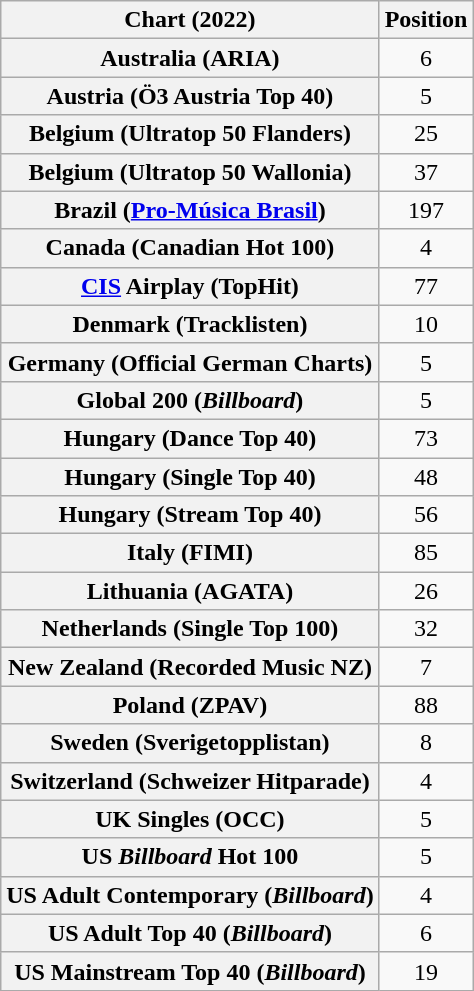<table class="wikitable sortable plainrowheaders" style="text-align:center">
<tr>
<th scope="col">Chart (2022)</th>
<th scope="col">Position</th>
</tr>
<tr>
<th scope="row">Australia (ARIA)</th>
<td>6</td>
</tr>
<tr>
<th scope="row">Austria (Ö3 Austria Top 40)</th>
<td>5</td>
</tr>
<tr>
<th scope="row">Belgium (Ultratop 50 Flanders)</th>
<td>25</td>
</tr>
<tr>
<th scope="row">Belgium (Ultratop 50 Wallonia)</th>
<td>37</td>
</tr>
<tr>
<th scope="row">Brazil (<a href='#'>Pro-Música Brasil</a>)</th>
<td>197</td>
</tr>
<tr>
<th scope="row">Canada (Canadian Hot 100)</th>
<td>4</td>
</tr>
<tr>
<th scope="row"><a href='#'>CIS</a> Airplay (TopHit)</th>
<td>77</td>
</tr>
<tr>
<th scope="row">Denmark (Tracklisten)</th>
<td>10</td>
</tr>
<tr>
<th scope="row">Germany (Official German Charts)</th>
<td>5</td>
</tr>
<tr>
<th scope="row">Global 200 (<em>Billboard</em>)</th>
<td>5</td>
</tr>
<tr>
<th scope="row">Hungary (Dance Top 40)</th>
<td>73</td>
</tr>
<tr>
<th scope="row">Hungary (Single Top 40)</th>
<td>48</td>
</tr>
<tr>
<th scope="row">Hungary (Stream Top 40)</th>
<td>56</td>
</tr>
<tr>
<th scope="row">Italy (FIMI)</th>
<td>85</td>
</tr>
<tr>
<th scope="row">Lithuania (AGATA)</th>
<td>26</td>
</tr>
<tr>
<th scope="row">Netherlands (Single Top 100)</th>
<td>32</td>
</tr>
<tr>
<th scope="row">New Zealand (Recorded Music NZ)</th>
<td>7</td>
</tr>
<tr>
<th scope="row">Poland (ZPAV)</th>
<td>88</td>
</tr>
<tr>
<th scope="row">Sweden (Sverigetopplistan)</th>
<td>8</td>
</tr>
<tr>
<th scope="row">Switzerland (Schweizer Hitparade)</th>
<td>4</td>
</tr>
<tr>
<th scope="row">UK Singles (OCC)</th>
<td>5</td>
</tr>
<tr>
<th scope="row">US <em>Billboard</em> Hot 100</th>
<td>5</td>
</tr>
<tr>
<th scope="row">US Adult Contemporary (<em>Billboard</em>)</th>
<td>4</td>
</tr>
<tr>
<th scope="row">US Adult Top 40 (<em>Billboard</em>)</th>
<td>6</td>
</tr>
<tr>
<th scope="row">US Mainstream Top 40 (<em>Billboard</em>)</th>
<td>19</td>
</tr>
</table>
